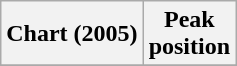<table class="wikitable sortable plainrowheaders" style="text-align:center;">
<tr>
<th scope="col">Chart (2005)</th>
<th scope="col">Peak<br>position</th>
</tr>
<tr>
</tr>
</table>
